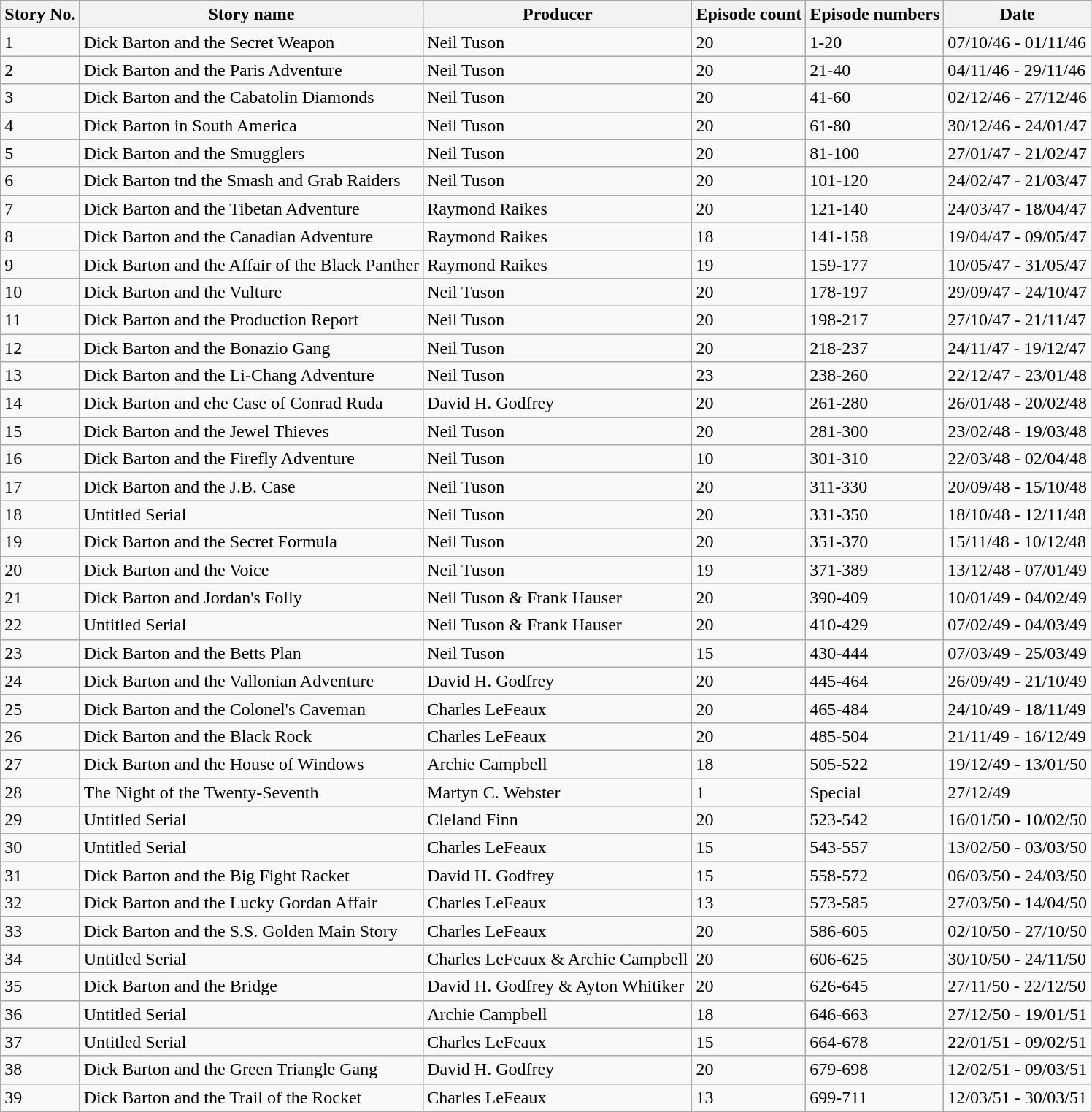<table class="wikitable">
<tr>
<th>Story No.</th>
<th>Story name</th>
<th>Producer</th>
<th>Episode count</th>
<th>Episode numbers</th>
<th>Date</th>
</tr>
<tr>
<td>1</td>
<td>Dick Barton and the Secret Weapon</td>
<td>Neil Tuson</td>
<td>20</td>
<td>1-20</td>
<td>07/10/46 - 01/11/46</td>
</tr>
<tr>
<td>2</td>
<td>Dick Barton and the Paris Adventure</td>
<td>Neil Tuson</td>
<td>20</td>
<td>21-40</td>
<td>04/11/46 - 29/11/46</td>
</tr>
<tr>
<td>3</td>
<td>Dick Barton and the Cabatolin Diamonds</td>
<td>Neil Tuson</td>
<td>20</td>
<td>41-60</td>
<td>02/12/46 - 27/12/46</td>
</tr>
<tr>
<td>4</td>
<td>Dick Barton in South America</td>
<td>Neil Tuson</td>
<td>20</td>
<td>61-80</td>
<td>30/12/46 - 24/01/47</td>
</tr>
<tr>
<td>5</td>
<td>Dick Barton and the Smugglers</td>
<td>Neil Tuson</td>
<td>20</td>
<td>81-100</td>
<td>27/01/47 - 21/02/47</td>
</tr>
<tr>
<td>6</td>
<td>Dick Barton tnd the Smash and Grab Raiders</td>
<td>Neil Tuson</td>
<td>20</td>
<td>101-120</td>
<td>24/02/47 - 21/03/47</td>
</tr>
<tr>
<td>7</td>
<td>Dick Barton and the Tibetan Adventure</td>
<td>Raymond Raikes</td>
<td>20</td>
<td>121-140</td>
<td>24/03/47 - 18/04/47</td>
</tr>
<tr>
<td>8</td>
<td>Dick Barton and the Canadian Adventure</td>
<td>Raymond Raikes</td>
<td>18</td>
<td>141-158</td>
<td>19/04/47 - 09/05/47</td>
</tr>
<tr>
<td>9</td>
<td>Dick Barton and the Affair of the Black Panther</td>
<td>Raymond Raikes</td>
<td>19</td>
<td>159-177</td>
<td>10/05/47 - 31/05/47</td>
</tr>
<tr>
<td>10</td>
<td>Dick Barton and the Vulture</td>
<td>Neil Tuson</td>
<td>20</td>
<td>178-197</td>
<td>29/09/47 - 24/10/47</td>
</tr>
<tr>
<td>11</td>
<td>Dick Barton and the Production Report</td>
<td>Neil Tuson</td>
<td>20</td>
<td>198-217</td>
<td>27/10/47 - 21/11/47</td>
</tr>
<tr>
<td>12</td>
<td>Dick Barton and the Bonazio Gang</td>
<td>Neil Tuson</td>
<td>20</td>
<td>218-237</td>
<td>24/11/47 - 19/12/47</td>
</tr>
<tr>
<td>13</td>
<td>Dick Barton and the Li-Chang Adventure</td>
<td>Neil Tuson</td>
<td>23</td>
<td>238-260</td>
<td>22/12/47 - 23/01/48</td>
</tr>
<tr>
<td>14</td>
<td>Dick Barton and ehe Case of Conrad Ruda</td>
<td>David H. Godfrey</td>
<td>20</td>
<td>261-280</td>
<td>26/01/48 - 20/02/48</td>
</tr>
<tr>
<td>15</td>
<td>Dick Barton and the Jewel Thieves</td>
<td>Neil Tuson</td>
<td>20</td>
<td>281-300</td>
<td>23/02/48 - 19/03/48</td>
</tr>
<tr>
<td>16</td>
<td>Dick Barton and the Firefly Adventure</td>
<td>Neil Tuson</td>
<td>10</td>
<td>301-310</td>
<td>22/03/48 - 02/04/48</td>
</tr>
<tr>
<td>17</td>
<td>Dick Barton and the J.B. Case</td>
<td>Neil Tuson</td>
<td>20</td>
<td>311-330</td>
<td>20/09/48 - 15/10/48</td>
</tr>
<tr>
<td>18</td>
<td>Untitled Serial</td>
<td>Neil Tuson</td>
<td>20</td>
<td>331-350</td>
<td>18/10/48 - 12/11/48</td>
</tr>
<tr>
<td>19</td>
<td>Dick Barton and the Secret Formula</td>
<td>Neil Tuson</td>
<td>20</td>
<td>351-370</td>
<td>15/11/48 - 10/12/48</td>
</tr>
<tr>
<td>20</td>
<td>Dick Barton and the Voice</td>
<td>Neil Tuson</td>
<td>19</td>
<td>371-389</td>
<td>13/12/48 - 07/01/49</td>
</tr>
<tr>
<td>21</td>
<td>Dick Barton and Jordan's Folly</td>
<td>Neil Tuson & Frank Hauser</td>
<td>20</td>
<td>390-409</td>
<td>10/01/49 - 04/02/49</td>
</tr>
<tr>
<td>22</td>
<td>Untitled Serial</td>
<td>Neil Tuson & Frank Hauser</td>
<td>20</td>
<td>410-429</td>
<td>07/02/49 - 04/03/49</td>
</tr>
<tr>
<td>23</td>
<td>Dick Barton and the Betts Plan</td>
<td>Neil Tuson</td>
<td>15</td>
<td>430-444</td>
<td>07/03/49 - 25/03/49</td>
</tr>
<tr>
<td>24</td>
<td>Dick Barton and the Vallonian Adventure</td>
<td>David H. Godfrey</td>
<td>20</td>
<td>445-464</td>
<td>26/09/49 - 21/10/49</td>
</tr>
<tr>
<td>25</td>
<td>Dick Barton and the Colonel's Caveman</td>
<td>Charles LeFeaux</td>
<td>20</td>
<td>465-484</td>
<td>24/10/49 - 18/11/49</td>
</tr>
<tr>
<td>26</td>
<td>Dick Barton and the Black Rock</td>
<td>Charles LeFeaux</td>
<td>20</td>
<td>485-504</td>
<td>21/11/49 - 16/12/49</td>
</tr>
<tr>
<td>27</td>
<td>Dick Barton and the House of Windows</td>
<td>Archie Campbell</td>
<td>18</td>
<td>505-522</td>
<td>19/12/49 - 13/01/50</td>
</tr>
<tr>
<td>28</td>
<td>The Night of the Twenty-Seventh</td>
<td>Martyn C. Webster</td>
<td>1</td>
<td>Special</td>
<td>27/12/49</td>
</tr>
<tr>
<td>29</td>
<td>Untitled Serial</td>
<td>Cleland Finn</td>
<td>20</td>
<td>523-542</td>
<td>16/01/50 - 10/02/50</td>
</tr>
<tr>
<td>30</td>
<td>Untitled Serial</td>
<td>Charles LeFeaux</td>
<td>15</td>
<td>543-557</td>
<td>13/02/50 - 03/03/50</td>
</tr>
<tr>
<td>31</td>
<td>Dick Barton and the Big Fight Racket</td>
<td>David H. Godfrey</td>
<td>15</td>
<td>558-572</td>
<td>06/03/50 - 24/03/50</td>
</tr>
<tr>
<td>32</td>
<td>Dick Barton and the Lucky Gordan Affair</td>
<td>Charles LeFeaux</td>
<td>13</td>
<td>573-585</td>
<td>27/03/50 - 14/04/50</td>
</tr>
<tr>
<td>33</td>
<td>Dick Barton and the S.S. Golden Main Story</td>
<td>Charles LeFeaux</td>
<td>20</td>
<td>586-605</td>
<td>02/10/50 - 27/10/50</td>
</tr>
<tr>
<td>34</td>
<td>Untitled Serial</td>
<td>Charles LeFeaux & Archie Campbell</td>
<td>20</td>
<td>606-625</td>
<td>30/10/50 - 24/11/50</td>
</tr>
<tr>
<td>35</td>
<td>Dick Barton and the Bridge</td>
<td>David H. Godfrey & Ayton Whitiker</td>
<td>20</td>
<td>626-645</td>
<td>27/11/50 - 22/12/50</td>
</tr>
<tr>
<td>36</td>
<td>Untitled Serial</td>
<td>Archie Campbell</td>
<td>18</td>
<td>646-663</td>
<td>27/12/50 - 19/01/51</td>
</tr>
<tr>
<td>37</td>
<td>Untitled Serial</td>
<td>Charles LeFeaux</td>
<td>15</td>
<td>664-678</td>
<td>22/01/51 - 09/02/51</td>
</tr>
<tr>
<td>38</td>
<td>Dick Barton and the Green Triangle Gang</td>
<td>David H. Godfrey</td>
<td>20</td>
<td>679-698</td>
<td>12/02/51 - 09/03/51</td>
</tr>
<tr>
<td>39</td>
<td>Dick Barton and the Trail of the Rocket</td>
<td>Charles LeFeaux</td>
<td>13</td>
<td>699-711</td>
<td>12/03/51 - 30/03/51</td>
</tr>
</table>
